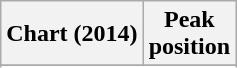<table class="wikitable sortable plainrowheaders" style="text-align:center">
<tr>
<th scope="col">Chart (2014)</th>
<th scope="col">Peak<br> position</th>
</tr>
<tr>
</tr>
<tr>
</tr>
<tr>
</tr>
</table>
